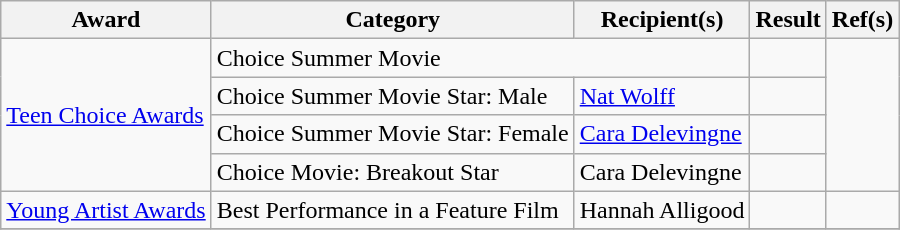<table class="wikitable sortable">
<tr>
<th scope="col">Award</th>
<th scope="col">Category</th>
<th scope="col">Recipient(s)</th>
<th scope="col">Result</th>
<th scope="col">Ref(s)</th>
</tr>
<tr>
<td rowspan="4"><a href='#'>Teen Choice Awards</a></td>
<td colspan="2">Choice Summer Movie</td>
<td></td>
<td rowspan="4"></td>
</tr>
<tr>
<td>Choice Summer Movie Star: Male</td>
<td><a href='#'>Nat Wolff</a></td>
<td></td>
</tr>
<tr>
<td>Choice Summer Movie Star: Female</td>
<td><a href='#'>Cara Delevingne</a></td>
<td></td>
</tr>
<tr>
<td>Choice Movie: Breakout Star</td>
<td>Cara Delevingne</td>
<td></td>
</tr>
<tr>
<td><a href='#'>Young Artist Awards</a></td>
<td>Best Performance in a Feature Film</td>
<td>Hannah Alligood</td>
<td></td>
<td></td>
</tr>
<tr>
</tr>
</table>
